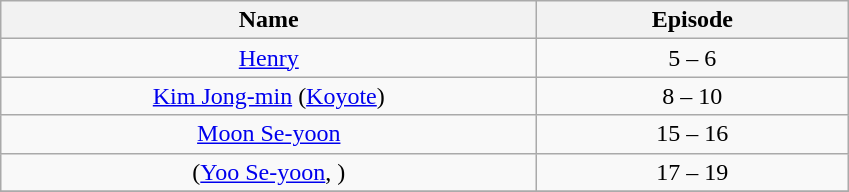<table class="wikitable" style="text-align:center;">
<tr>
<th width="350">Name</th>
<th width="200">Episode</th>
</tr>
<tr>
<td><a href='#'>Henry</a></td>
<td>5 – 6</td>
</tr>
<tr>
<td><a href='#'>Kim Jong-min</a> (<a href='#'>Koyote</a>)</td>
<td>8 – 10</td>
</tr>
<tr>
<td><a href='#'>Moon Se-yoon</a></td>
<td>15 – 16</td>
</tr>
<tr>
<td> (<a href='#'>Yoo Se-yoon</a>, )</td>
<td>17 – 19</td>
</tr>
<tr>
</tr>
</table>
